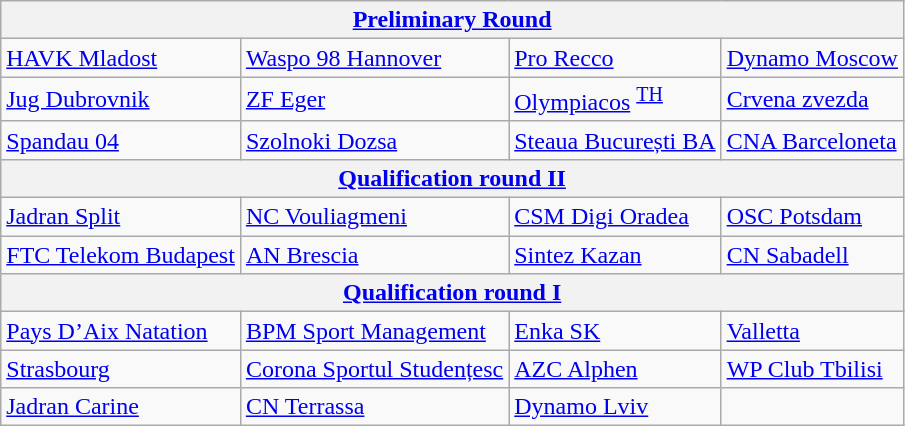<table class="wikitable">
<tr>
<th colspan="4"><a href='#'>Preliminary Round</a></th>
</tr>
<tr>
<td> <a href='#'>HAVK Mladost</a></td>
<td> <a href='#'>Waspo 98 Hannover</a></td>
<td> <a href='#'>Pro Recco</a></td>
<td> <a href='#'>Dynamo Moscow</a></td>
</tr>
<tr>
<td> <a href='#'>Jug Dubrovnik</a></td>
<td> <a href='#'>ZF Eger</a></td>
<td> <a href='#'>Olympiacos</a> <sup><a href='#'>TH</a></sup></td>
<td> <a href='#'>Crvena zvezda</a></td>
</tr>
<tr>
<td> <a href='#'>Spandau 04</a></td>
<td> <a href='#'>Szolnoki Dozsa</a></td>
<td> <a href='#'>Steaua București BA</a></td>
<td> <a href='#'>CNA Barceloneta</a></td>
</tr>
<tr>
<th colspan="4"><a href='#'>Qualification round II</a></th>
</tr>
<tr>
<td> <a href='#'>Jadran Split</a></td>
<td> <a href='#'>NC Vouliagmeni</a></td>
<td> <a href='#'>CSM Digi Oradea</a></td>
<td> <a href='#'>OSC Potsdam</a></td>
</tr>
<tr>
<td> <a href='#'>FTC Telekom Budapest</a></td>
<td> <a href='#'>AN Brescia</a></td>
<td> <a href='#'>Sintez Kazan</a></td>
<td> <a href='#'>CN Sabadell</a></td>
</tr>
<tr>
<th colspan="4"><a href='#'>Qualification round I</a></th>
</tr>
<tr>
<td> <a href='#'>Pays D’Aix Natation</a></td>
<td> <a href='#'>BPM Sport Management</a></td>
<td> <a href='#'>Enka SK</a></td>
<td> <a href='#'>Valletta</a></td>
</tr>
<tr>
<td> <a href='#'>Strasbourg</a></td>
<td> <a href='#'>Corona Sportul Studențesc</a></td>
<td> <a href='#'>AZC Alphen</a></td>
<td> <a href='#'>WP Club Tbilisi</a></td>
</tr>
<tr>
<td> <a href='#'>Jadran Carine</a></td>
<td> <a href='#'>CN Terrassa</a></td>
<td> <a href='#'>Dynamo Lviv</a></td>
<td></td>
</tr>
</table>
